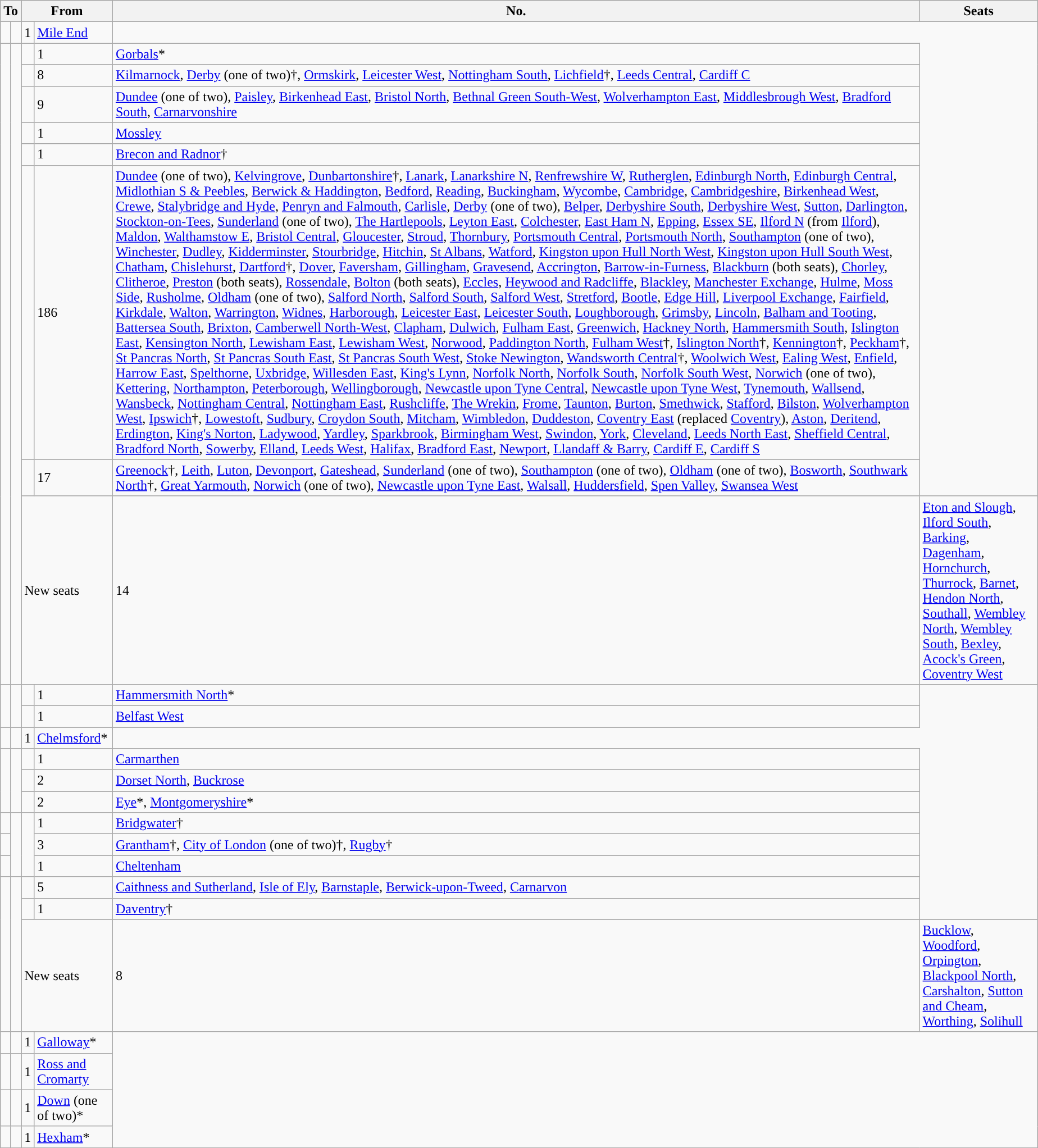<table class="wikitable sortable" style="margin:1em">
<tr>
<th colspan=2>To</th>
<th colspan=2>From</th>
<th>No.</th>
<th class=unsortable>Seats</th>
</tr>
<tr>
<td></td>
<td></td>
<td>1</td>
<td><a href='#'>Mile End</a></td>
</tr>
<tr>
<td rowspan="8" style="color:inherit;background:"></td>
<td rowspan="8"></td>
<td></td>
<td>1</td>
<td><a href='#'>Gorbals</a>*</td>
</tr>
<tr>
<td></td>
<td>8</td>
<td><a href='#'>Kilmarnock</a>, <a href='#'>Derby</a> (one of two)†, <a href='#'>Ormskirk</a>, <a href='#'>Leicester West</a>, <a href='#'>Nottingham South</a>, <a href='#'>Lichfield</a>†, <a href='#'>Leeds Central</a>, <a href='#'>Cardiff C</a></td>
</tr>
<tr>
<td></td>
<td>9</td>
<td><a href='#'>Dundee</a> (one of two), <a href='#'>Paisley</a>, <a href='#'>Birkenhead East</a>, <a href='#'>Bristol North</a>, <a href='#'>Bethnal Green South-West</a>, <a href='#'>Wolverhampton East</a>, <a href='#'>Middlesbrough West</a>, <a href='#'>Bradford South</a>, <a href='#'>Carnarvonshire</a></td>
</tr>
<tr>
<td></td>
<td>1</td>
<td><a href='#'>Mossley</a></td>
</tr>
<tr>
<td></td>
<td>1</td>
<td><a href='#'>Brecon and Radnor</a>†</td>
</tr>
<tr>
<td></td>
<td>186</td>
<td><a href='#'>Dundee</a> (one of two), <a href='#'>Kelvingrove</a>, <a href='#'>Dunbartonshire</a>†, <a href='#'>Lanark</a>, <a href='#'>Lanarkshire N</a>, <a href='#'>Renfrewshire W</a>, <a href='#'>Rutherglen</a>, <a href='#'>Edinburgh North</a>, <a href='#'>Edinburgh Central</a>, <a href='#'>Midlothian S & Peebles</a>, <a href='#'>Berwick & Haddington</a>, <a href='#'>Bedford</a>, <a href='#'>Reading</a>, <a href='#'>Buckingham</a>, <a href='#'>Wycombe</a>, <a href='#'>Cambridge</a>, <a href='#'>Cambridgeshire</a>, <a href='#'>Birkenhead West</a>, <a href='#'>Crewe</a>, <a href='#'>Stalybridge and Hyde</a>, <a href='#'>Penryn and Falmouth</a>, <a href='#'>Carlisle</a>, <a href='#'>Derby</a> (one of two), <a href='#'>Belper</a>, <a href='#'>Derbyshire South</a>, <a href='#'>Derbyshire West</a>, <a href='#'>Sutton</a>, <a href='#'>Darlington</a>, <a href='#'>Stockton-on-Tees</a>, <a href='#'>Sunderland</a> (one of two), <a href='#'>The Hartlepools</a>, <a href='#'>Leyton East</a>, <a href='#'>Colchester</a>, <a href='#'>East Ham N</a>, <a href='#'>Epping</a>, <a href='#'>Essex SE</a>, <a href='#'>Ilford N</a> (from <a href='#'>Ilford</a>), <a href='#'>Maldon</a>, <a href='#'>Walthamstow E</a>, <a href='#'>Bristol Central</a>, <a href='#'>Gloucester</a>, <a href='#'>Stroud</a>, <a href='#'>Thornbury</a>, <a href='#'>Portsmouth Central</a>, <a href='#'>Portsmouth North</a>, <a href='#'>Southampton</a> (one of two), <a href='#'>Winchester</a>, <a href='#'>Dudley</a>, <a href='#'>Kidderminster</a>, <a href='#'>Stourbridge</a>, <a href='#'>Hitchin</a>, <a href='#'>St Albans</a>, <a href='#'>Watford</a>, <a href='#'>Kingston upon Hull North West</a>, <a href='#'>Kingston upon Hull South West</a>, <a href='#'>Chatham</a>, <a href='#'>Chislehurst</a>, <a href='#'>Dartford</a>†, <a href='#'>Dover</a>, <a href='#'>Faversham</a>, <a href='#'>Gillingham</a>, <a href='#'>Gravesend</a>, <a href='#'>Accrington</a>, <a href='#'>Barrow-in-Furness</a>, <a href='#'>Blackburn</a> (both seats), <a href='#'>Chorley</a>, <a href='#'>Clitheroe</a>, <a href='#'>Preston</a> (both seats), <a href='#'>Rossendale</a>, <a href='#'>Bolton</a> (both seats), <a href='#'>Eccles</a>, <a href='#'>Heywood and Radcliffe</a>, <a href='#'>Blackley</a>, <a href='#'>Manchester Exchange</a>, <a href='#'>Hulme</a>, <a href='#'>Moss Side</a>, <a href='#'>Rusholme</a>, <a href='#'>Oldham</a> (one of two), <a href='#'>Salford North</a>, <a href='#'>Salford South</a>, <a href='#'>Salford West</a>, <a href='#'>Stretford</a>, <a href='#'>Bootle</a>, <a href='#'>Edge Hill</a>, <a href='#'>Liverpool Exchange</a>, <a href='#'>Fairfield</a>, <a href='#'>Kirkdale</a>, <a href='#'>Walton</a>, <a href='#'>Warrington</a>, <a href='#'>Widnes</a>, <a href='#'>Harborough</a>, <a href='#'>Leicester East</a>, <a href='#'>Leicester South</a>, <a href='#'>Loughborough</a>, <a href='#'>Grimsby</a>, <a href='#'>Lincoln</a>, <a href='#'>Balham and Tooting</a>, <a href='#'>Battersea South</a>, <a href='#'>Brixton</a>, <a href='#'>Camberwell North-West</a>, <a href='#'>Clapham</a>, <a href='#'>Dulwich</a>, <a href='#'>Fulham East</a>, <a href='#'>Greenwich</a>, <a href='#'>Hackney North</a>, <a href='#'>Hammersmith South</a>, <a href='#'>Islington East</a>, <a href='#'>Kensington North</a>, <a href='#'>Lewisham East</a>, <a href='#'>Lewisham West</a>, <a href='#'>Norwood</a>, <a href='#'>Paddington North</a>, <a href='#'>Fulham West</a>†, <a href='#'>Islington North</a>†, <a href='#'>Kennington</a>†, <a href='#'>Peckham</a>†, <a href='#'>St Pancras North</a>, <a href='#'>St Pancras South East</a>, <a href='#'>St Pancras South West</a>, <a href='#'>Stoke Newington</a>, <a href='#'>Wandsworth Central</a>†, <a href='#'>Woolwich West</a>, <a href='#'>Ealing West</a>, <a href='#'>Enfield</a>, <a href='#'>Harrow East</a>, <a href='#'>Spelthorne</a>, <a href='#'>Uxbridge</a>, <a href='#'>Willesden East</a>, <a href='#'>King's Lynn</a>, <a href='#'>Norfolk North</a>, <a href='#'>Norfolk South</a>, <a href='#'>Norfolk South West</a>, <a href='#'>Norwich</a> (one of two), <a href='#'>Kettering</a>, <a href='#'>Northampton</a>, <a href='#'>Peterborough</a>, <a href='#'>Wellingborough</a>, <a href='#'>Newcastle upon Tyne Central</a>, <a href='#'>Newcastle upon Tyne West</a>, <a href='#'>Tynemouth</a>, <a href='#'>Wallsend</a>, <a href='#'>Wansbeck</a>, <a href='#'>Nottingham Central</a>, <a href='#'>Nottingham East</a>, <a href='#'>Rushcliffe</a>, <a href='#'>The Wrekin</a>, <a href='#'>Frome</a>, <a href='#'>Taunton</a>, <a href='#'>Burton</a>, <a href='#'>Smethwick</a>, <a href='#'>Stafford</a>, <a href='#'>Bilston</a>, <a href='#'>Wolverhampton West</a>, <a href='#'>Ipswich</a>†, <a href='#'>Lowestoft</a>, <a href='#'>Sudbury</a>, <a href='#'>Croydon South</a>, <a href='#'>Mitcham</a>, <a href='#'>Wimbledon</a>, <a href='#'>Duddeston</a>, <a href='#'>Coventry East</a> (replaced <a href='#'>Coventry</a>), <a href='#'>Aston</a>, <a href='#'>Deritend</a>, <a href='#'>Erdington</a>, <a href='#'>King's Norton</a>, <a href='#'>Ladywood</a>, <a href='#'>Yardley</a>, <a href='#'>Sparkbrook</a>, <a href='#'>Birmingham West</a>, <a href='#'>Swindon</a>, <a href='#'>York</a>, <a href='#'>Cleveland</a>, <a href='#'>Leeds North East</a>, <a href='#'>Sheffield Central</a>, <a href='#'>Bradford North</a>, <a href='#'>Sowerby</a>, <a href='#'>Elland</a>, <a href='#'>Leeds West</a>, <a href='#'>Halifax</a>, <a href='#'>Bradford East</a>, <a href='#'>Newport</a>, <a href='#'>Llandaff & Barry</a>, <a href='#'>Cardiff E</a>, <a href='#'>Cardiff S</a></td>
</tr>
<tr>
<td></td>
<td>17</td>
<td><a href='#'>Greenock</a>†, <a href='#'>Leith</a>, <a href='#'>Luton</a>, <a href='#'>Devonport</a>, <a href='#'>Gateshead</a>, <a href='#'>Sunderland</a> (one of two), <a href='#'>Southampton</a> (one of two), <a href='#'>Oldham</a> (one of two), <a href='#'>Bosworth</a>, <a href='#'>Southwark North</a>†, <a href='#'>Great Yarmouth</a>, <a href='#'>Norwich</a> (one of two), <a href='#'>Newcastle upon Tyne East</a>, <a href='#'>Walsall</a>, <a href='#'>Huddersfield</a>, <a href='#'>Spen Valley</a>, <a href='#'>Swansea West</a></td>
</tr>
<tr>
<td colspan=2>New seats</td>
<td>14</td>
<td><a href='#'>Eton and Slough</a>, <a href='#'>Ilford South</a>, <a href='#'>Barking</a>, <a href='#'>Dagenham</a>, <a href='#'>Hornchurch</a>, <a href='#'>Thurrock</a>, <a href='#'>Barnet</a>, <a href='#'>Hendon North</a>, <a href='#'>Southall</a>, <a href='#'>Wembley North</a>, <a href='#'>Wembley South</a>, <a href='#'>Bexley</a>, <a href='#'>Acock's Green</a>, <a href='#'>Coventry West</a></td>
</tr>
<tr>
<td rowspan="2" style="color:inherit;background:"></td>
<td rowspan="2"></td>
<td></td>
<td>1</td>
<td><a href='#'>Hammersmith North</a>*</td>
</tr>
<tr>
<td></td>
<td>1</td>
<td><a href='#'>Belfast West</a></td>
</tr>
<tr>
<td></td>
<td></td>
<td>1</td>
<td><a href='#'>Chelmsford</a>*</td>
</tr>
<tr>
<td rowspan="3" style="color:inherit;background:"></td>
<td rowspan="3"></td>
<td></td>
<td>1</td>
<td><a href='#'>Carmarthen</a></td>
</tr>
<tr>
<td></td>
<td>2</td>
<td><a href='#'>Dorset North</a>, <a href='#'>Buckrose</a></td>
</tr>
<tr>
<td></td>
<td>2</td>
<td><a href='#'>Eye</a>*, <a href='#'>Montgomeryshire</a>*</td>
</tr>
<tr>
<td></td>
<td rowspan="3" style="color:inherit;background:"></td>
<td rowspan="3"></td>
<td>1</td>
<td><a href='#'>Bridgwater</a>†</td>
</tr>
<tr>
<td></td>
<td>3</td>
<td><a href='#'>Grantham</a>†, <a href='#'>City of London</a> (one of two)†, <a href='#'>Rugby</a>†</td>
</tr>
<tr>
<td></td>
<td>1</td>
<td><a href='#'>Cheltenham</a></td>
</tr>
<tr>
<td rowspan="3" style="color:inherit;background:"></td>
<td rowspan="3"></td>
<td></td>
<td>5</td>
<td><a href='#'>Caithness and Sutherland</a>, <a href='#'>Isle of Ely</a>, <a href='#'>Barnstaple</a>, <a href='#'>Berwick-upon-Tweed</a>, <a href='#'>Carnarvon</a></td>
</tr>
<tr>
<td></td>
<td>1</td>
<td><a href='#'>Daventry</a>†</td>
</tr>
<tr>
<td colspan=2>New seats</td>
<td>8</td>
<td><a href='#'>Bucklow</a>, <a href='#'>Woodford</a>, <a href='#'>Orpington</a>, <a href='#'>Blackpool North</a>, <a href='#'>Carshalton</a>, <a href='#'>Sutton and Cheam</a>, <a href='#'>Worthing</a>, <a href='#'>Solihull</a></td>
</tr>
<tr>
<td></td>
<td></td>
<td>1</td>
<td><a href='#'>Galloway</a>*</td>
</tr>
<tr>
<td></td>
<td></td>
<td>1</td>
<td><a href='#'>Ross and Cromarty</a></td>
</tr>
<tr>
<td></td>
<td></td>
<td>1</td>
<td><a href='#'>Down</a> (one of two)*</td>
</tr>
<tr>
<td></td>
<td></td>
<td>1</td>
<td><a href='#'>Hexham</a>*</td>
</tr>
</table>
